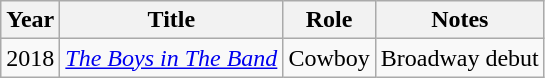<table class="wikitable">
<tr>
<th>Year</th>
<th>Title</th>
<th>Role</th>
<th>Notes</th>
</tr>
<tr>
<td>2018</td>
<td><em><a href='#'>The Boys in The Band</a></em></td>
<td>Cowboy</td>
<td>Broadway debut</td>
</tr>
</table>
